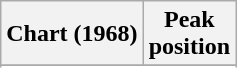<table class="wikitable sortable plainrowheaders" style="text-align:center">
<tr>
<th scope="col">Chart (1968)</th>
<th scope="col">Peak<br> position</th>
</tr>
<tr>
</tr>
<tr>
</tr>
</table>
